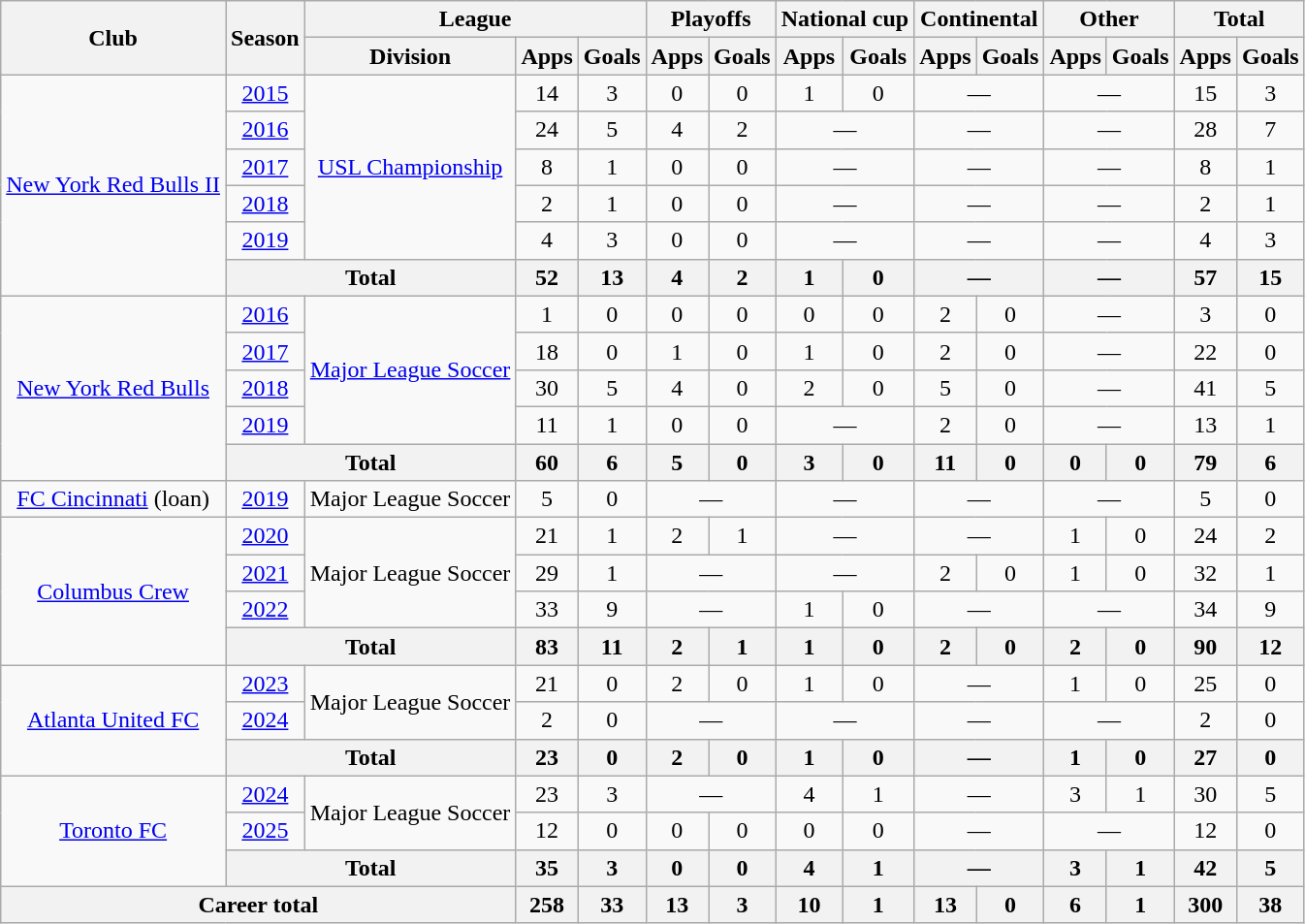<table class="wikitable" style="text-align:center">
<tr>
<th rowspan="2">Club</th>
<th rowspan="2">Season</th>
<th colspan="3">League</th>
<th colspan="2">Playoffs</th>
<th colspan="2">National cup</th>
<th colspan="2">Continental</th>
<th colspan="2">Other</th>
<th colspan="2">Total</th>
</tr>
<tr>
<th>Division</th>
<th>Apps</th>
<th>Goals</th>
<th>Apps</th>
<th>Goals</th>
<th>Apps</th>
<th>Goals</th>
<th>Apps</th>
<th>Goals</th>
<th>Apps</th>
<th>Goals</th>
<th>Apps</th>
<th>Goals</th>
</tr>
<tr>
<td rowspan="6"><a href='#'>New York Red Bulls II</a></td>
<td><a href='#'>2015</a></td>
<td rowspan="5"><a href='#'>USL Championship</a></td>
<td>14</td>
<td>3</td>
<td>0</td>
<td>0</td>
<td>1</td>
<td>0</td>
<td colspan="2">—</td>
<td colspan="2">—</td>
<td>15</td>
<td>3</td>
</tr>
<tr>
<td><a href='#'>2016</a></td>
<td>24</td>
<td>5</td>
<td>4</td>
<td>2</td>
<td colspan="2">—</td>
<td colspan="2">—</td>
<td colspan="2">—</td>
<td>28</td>
<td>7</td>
</tr>
<tr>
<td><a href='#'>2017</a></td>
<td>8</td>
<td>1</td>
<td>0</td>
<td>0</td>
<td colspan="2">—</td>
<td colspan="2">—</td>
<td colspan="2">—</td>
<td>8</td>
<td>1</td>
</tr>
<tr>
<td><a href='#'>2018</a></td>
<td>2</td>
<td>1</td>
<td>0</td>
<td>0</td>
<td colspan="2">—</td>
<td colspan="2">—</td>
<td colspan="2">—</td>
<td>2</td>
<td>1</td>
</tr>
<tr>
<td><a href='#'>2019</a></td>
<td>4</td>
<td>3</td>
<td>0</td>
<td>0</td>
<td colspan="2">—</td>
<td colspan="2">—</td>
<td colspan="2">—</td>
<td>4</td>
<td>3</td>
</tr>
<tr>
<th colspan="2">Total</th>
<th>52</th>
<th>13</th>
<th>4</th>
<th>2</th>
<th>1</th>
<th>0</th>
<th colspan="2">—</th>
<th colspan="2">—</th>
<th>57</th>
<th>15</th>
</tr>
<tr>
<td rowspan="5"><a href='#'>New York Red Bulls</a></td>
<td><a href='#'>2016</a></td>
<td rowspan="4"><a href='#'>Major League Soccer</a></td>
<td>1</td>
<td>0</td>
<td>0</td>
<td>0</td>
<td>0</td>
<td>0</td>
<td>2</td>
<td>0</td>
<td colspan="2">—</td>
<td>3</td>
<td>0</td>
</tr>
<tr>
<td><a href='#'>2017</a></td>
<td>18</td>
<td>0</td>
<td>1</td>
<td>0</td>
<td>1</td>
<td>0</td>
<td>2</td>
<td>0</td>
<td colspan="2">—</td>
<td>22</td>
<td>0</td>
</tr>
<tr>
<td><a href='#'>2018</a></td>
<td>30</td>
<td>5</td>
<td>4</td>
<td>0</td>
<td>2</td>
<td>0</td>
<td>5</td>
<td>0</td>
<td colspan="2">—</td>
<td>41</td>
<td>5</td>
</tr>
<tr>
<td><a href='#'>2019</a></td>
<td>11</td>
<td>1</td>
<td>0</td>
<td>0</td>
<td colspan="2">—</td>
<td>2</td>
<td>0</td>
<td colspan="2">—</td>
<td>13</td>
<td>1</td>
</tr>
<tr>
<th colspan="2">Total</th>
<th>60</th>
<th>6</th>
<th>5</th>
<th>0</th>
<th>3</th>
<th>0</th>
<th>11</th>
<th>0</th>
<th>0</th>
<th>0</th>
<th>79</th>
<th>6</th>
</tr>
<tr>
<td><a href='#'>FC Cincinnati</a> (loan)</td>
<td><a href='#'>2019</a></td>
<td>Major League Soccer</td>
<td>5</td>
<td>0</td>
<td colspan="2">—</td>
<td colspan="2">—</td>
<td colspan="2">—</td>
<td colspan="2">—</td>
<td>5</td>
<td>0</td>
</tr>
<tr>
<td rowspan="4"><a href='#'>Columbus Crew</a></td>
<td><a href='#'>2020</a></td>
<td rowspan="3">Major League Soccer</td>
<td>21</td>
<td>1</td>
<td>2</td>
<td>1</td>
<td colspan="2">—</td>
<td colspan="2">—</td>
<td>1</td>
<td>0</td>
<td>24</td>
<td>2</td>
</tr>
<tr>
<td><a href='#'>2021</a></td>
<td>29</td>
<td>1</td>
<td colspan="2">—</td>
<td colspan="2">—</td>
<td>2</td>
<td>0</td>
<td>1</td>
<td>0</td>
<td>32</td>
<td>1</td>
</tr>
<tr>
<td><a href='#'>2022</a></td>
<td>33</td>
<td>9</td>
<td colspan="2">—</td>
<td>1</td>
<td>0</td>
<td colspan="2">—</td>
<td colspan="2">—</td>
<td>34</td>
<td>9</td>
</tr>
<tr>
<th colspan="2">Total</th>
<th>83</th>
<th>11</th>
<th>2</th>
<th>1</th>
<th>1</th>
<th>0</th>
<th>2</th>
<th>0</th>
<th>2</th>
<th>0</th>
<th>90</th>
<th>12</th>
</tr>
<tr>
<td rowspan="3"><a href='#'>Atlanta United FC</a></td>
<td><a href='#'>2023</a></td>
<td rowspan="2">Major League Soccer</td>
<td>21</td>
<td>0</td>
<td>2</td>
<td>0</td>
<td>1</td>
<td>0</td>
<td colspan="2">—</td>
<td>1</td>
<td>0</td>
<td>25</td>
<td>0</td>
</tr>
<tr>
<td><a href='#'>2024</a></td>
<td>2</td>
<td>0</td>
<td colspan="2">—</td>
<td colspan="2">—</td>
<td colspan="2">—</td>
<td colspan="2">—</td>
<td>2</td>
<td>0</td>
</tr>
<tr>
<th colspan="2">Total</th>
<th>23</th>
<th>0</th>
<th>2</th>
<th>0</th>
<th>1</th>
<th>0</th>
<th colspan="2">—</th>
<th>1</th>
<th>0</th>
<th>27</th>
<th>0</th>
</tr>
<tr>
<td rowspan="3"><a href='#'>Toronto FC</a></td>
<td><a href='#'>2024</a></td>
<td rowspan="2">Major League Soccer</td>
<td>23</td>
<td>3</td>
<td colspan="2">—</td>
<td>4</td>
<td>1</td>
<td colspan="2">—</td>
<td>3</td>
<td>1</td>
<td>30</td>
<td>5</td>
</tr>
<tr>
<td><a href='#'>2025</a></td>
<td>12</td>
<td>0</td>
<td>0</td>
<td>0</td>
<td>0</td>
<td>0</td>
<td colspan="2">—</td>
<td colspan="2">—</td>
<td>12</td>
<td>0</td>
</tr>
<tr>
<th colspan="2">Total</th>
<th>35</th>
<th>3</th>
<th>0</th>
<th>0</th>
<th>4</th>
<th>1</th>
<th colspan="2">—</th>
<th>3</th>
<th>1</th>
<th>42</th>
<th>5</th>
</tr>
<tr>
<th colspan="3">Career total</th>
<th>258</th>
<th>33</th>
<th>13</th>
<th>3</th>
<th>10</th>
<th>1</th>
<th>13</th>
<th>0</th>
<th>6</th>
<th>1</th>
<th>300</th>
<th>38</th>
</tr>
</table>
